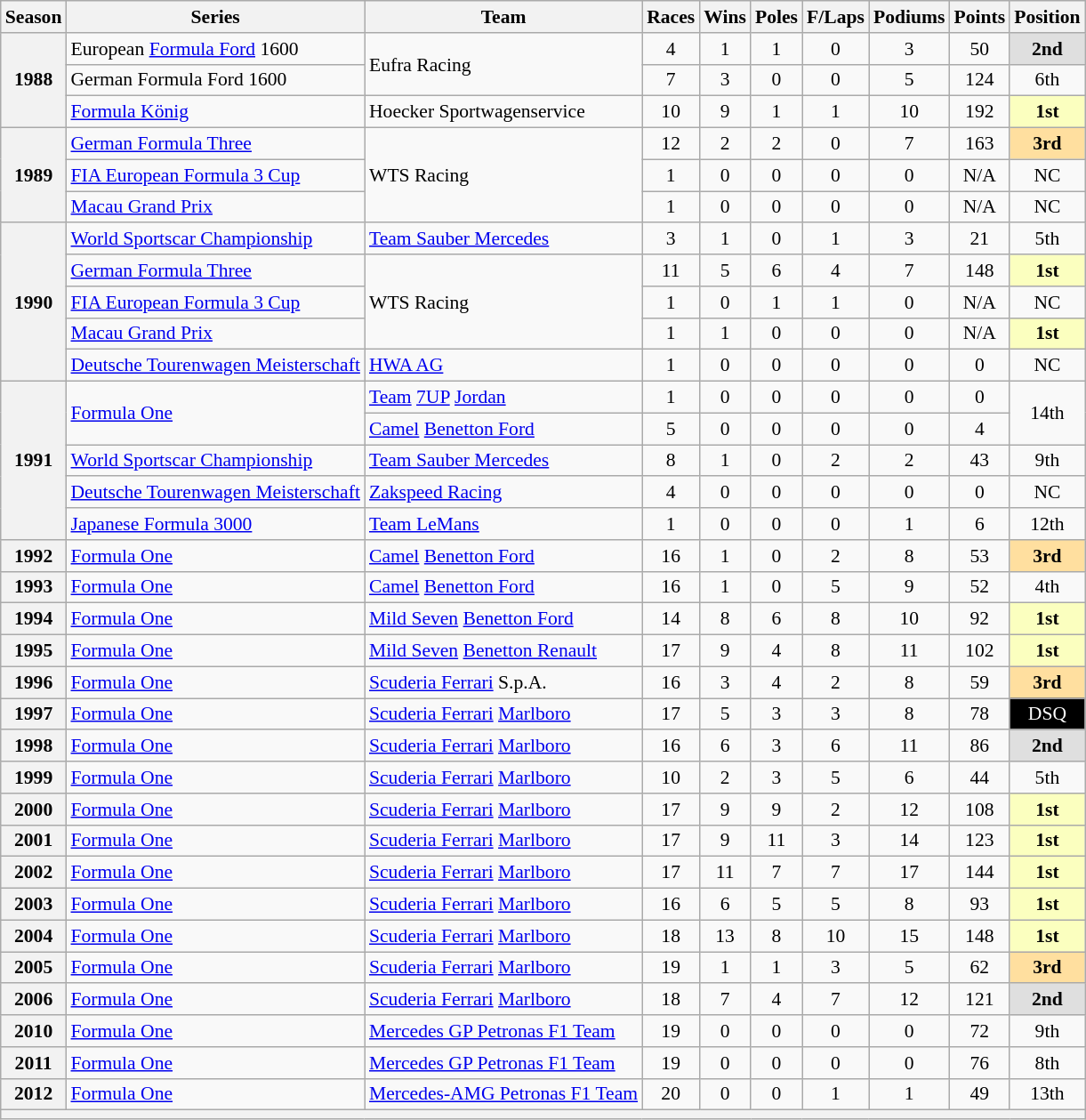<table class="wikitable" style="text-align:center; font-size:90%">
<tr>
<th>Season</th>
<th>Series</th>
<th>Team</th>
<th>Races</th>
<th>Wins</th>
<th>Poles</th>
<th>F/Laps</th>
<th>Podiums</th>
<th>Points</th>
<th>Position</th>
</tr>
<tr>
<th rowspan="3">1988</th>
<td style="text-align:left">European <a href='#'>Formula Ford</a> 1600</td>
<td rowspan="2" style="text-align:left">Eufra Racing</td>
<td>4</td>
<td>1</td>
<td>1</td>
<td>0</td>
<td>3</td>
<td>50</td>
<td style="background:#DFDFDF"><strong>2nd</strong></td>
</tr>
<tr>
<td style="text-align:left">German Formula Ford 1600</td>
<td>7</td>
<td>3</td>
<td>0</td>
<td>0</td>
<td>5</td>
<td>124</td>
<td>6th</td>
</tr>
<tr>
<td style="text-align:left"><a href='#'>Formula König</a></td>
<td style="text-align:left">Hoecker Sportwagenservice</td>
<td>10</td>
<td>9</td>
<td>1</td>
<td>1</td>
<td>10</td>
<td>192</td>
<td style="background:#FBFFBF"><strong>1st</strong></td>
</tr>
<tr>
<th rowspan="3">1989</th>
<td style="text-align:left"><a href='#'>German Formula Three</a></td>
<td rowspan="3" style="text-align:left">WTS Racing</td>
<td>12</td>
<td>2</td>
<td>2</td>
<td>0</td>
<td>7</td>
<td>163</td>
<td style="background:#FFDF9F"><strong>3rd</strong></td>
</tr>
<tr>
<td style="text-align:left"><a href='#'>FIA European Formula 3 Cup</a></td>
<td>1</td>
<td>0</td>
<td>0</td>
<td>0</td>
<td>0</td>
<td>N/A</td>
<td>NC</td>
</tr>
<tr>
<td style="text-align:left"><a href='#'>Macau Grand Prix</a></td>
<td>1</td>
<td>0</td>
<td>0</td>
<td>0</td>
<td>0</td>
<td>N/A</td>
<td>NC</td>
</tr>
<tr>
<th rowspan=5>1990</th>
<td style="text-align:left"><a href='#'>World Sportscar Championship</a></td>
<td style="text-align:left"><a href='#'>Team Sauber Mercedes</a></td>
<td>3</td>
<td>1</td>
<td>0</td>
<td>1</td>
<td>3</td>
<td>21</td>
<td>5th</td>
</tr>
<tr>
<td style="text-align:left"><a href='#'>German Formula Three</a></td>
<td rowspan="3" style="text-align:left">WTS Racing</td>
<td>11</td>
<td>5</td>
<td>6</td>
<td>4</td>
<td>7</td>
<td>148</td>
<td style="background:#FBFFBF"><strong>1st</strong></td>
</tr>
<tr>
<td style="text-align:left"><a href='#'>FIA European Formula 3 Cup</a></td>
<td>1</td>
<td>0</td>
<td>1</td>
<td>1</td>
<td>0</td>
<td>N/A</td>
<td>NC</td>
</tr>
<tr>
<td style="text-align:left"><a href='#'>Macau Grand Prix</a></td>
<td>1</td>
<td>1</td>
<td>0</td>
<td>0</td>
<td>0</td>
<td>N/A</td>
<td style="background:#FBFFBF"><strong>1st</strong></td>
</tr>
<tr>
<td style="text-align:left"><a href='#'>Deutsche Tourenwagen Meisterschaft</a></td>
<td style="text-align:left"><a href='#'>HWA AG</a></td>
<td>1</td>
<td>0</td>
<td>0</td>
<td>0</td>
<td>0</td>
<td>0</td>
<td>NC</td>
</tr>
<tr>
<th rowspan=5>1991</th>
<td rowspan="2" style="text-align:left"><a href='#'>Formula One</a></td>
<td style="text-align:left"><a href='#'>Team</a> <a href='#'>7UP</a> <a href='#'>Jordan</a></td>
<td>1</td>
<td>0</td>
<td>0</td>
<td>0</td>
<td>0</td>
<td>0</td>
<td rowspan="2">14th</td>
</tr>
<tr>
<td style="text-align:left"><a href='#'>Camel</a> <a href='#'>Benetton Ford</a></td>
<td>5</td>
<td>0</td>
<td>0</td>
<td>0</td>
<td>0</td>
<td>4</td>
</tr>
<tr>
<td style="text-align:left"><a href='#'>World Sportscar Championship</a></td>
<td style="text-align:left"><a href='#'>Team Sauber Mercedes</a></td>
<td>8</td>
<td>1</td>
<td>0</td>
<td>2</td>
<td>2</td>
<td>43</td>
<td>9th</td>
</tr>
<tr>
<td style="text-align:left"><a href='#'>Deutsche Tourenwagen Meisterschaft</a></td>
<td style="text-align:left"><a href='#'>Zakspeed Racing</a></td>
<td>4</td>
<td>0</td>
<td>0</td>
<td>0</td>
<td>0</td>
<td>0</td>
<td>NC</td>
</tr>
<tr>
<td style="text-align:left"><a href='#'>Japanese Formula 3000</a></td>
<td style="text-align:left"><a href='#'>Team LeMans</a></td>
<td>1</td>
<td>0</td>
<td>0</td>
<td>0</td>
<td>1</td>
<td>6</td>
<td>12th</td>
</tr>
<tr>
<th>1992</th>
<td style="text-align:left"><a href='#'>Formula One</a></td>
<td style="text-align:left"><a href='#'>Camel</a> <a href='#'>Benetton Ford</a></td>
<td>16</td>
<td>1</td>
<td>0</td>
<td>2</td>
<td>8</td>
<td>53</td>
<td style="background:#FFDF9F"><strong>3rd</strong></td>
</tr>
<tr>
<th>1993</th>
<td style="text-align:left"><a href='#'>Formula One</a></td>
<td style="text-align:left"><a href='#'>Camel</a> <a href='#'>Benetton Ford</a></td>
<td>16</td>
<td>1</td>
<td>0</td>
<td>5</td>
<td>9</td>
<td>52</td>
<td>4th</td>
</tr>
<tr>
<th>1994</th>
<td style="text-align:left"><a href='#'>Formula One</a></td>
<td style="text-align:left"><a href='#'>Mild Seven</a> <a href='#'>Benetton Ford</a></td>
<td>14</td>
<td>8</td>
<td>6</td>
<td>8</td>
<td>10</td>
<td>92</td>
<td style="background:#FBFFBF"><strong>1st</strong></td>
</tr>
<tr>
<th>1995</th>
<td style="text-align:left"><a href='#'>Formula One</a></td>
<td style="text-align:left"><a href='#'>Mild Seven</a> <a href='#'>Benetton Renault</a></td>
<td>17</td>
<td>9</td>
<td>4</td>
<td>8</td>
<td>11</td>
<td>102</td>
<td style="background:#FBFFBF"><strong>1st</strong></td>
</tr>
<tr>
<th>1996</th>
<td style="text-align:left"><a href='#'>Formula One</a></td>
<td style="text-align:left"><a href='#'>Scuderia Ferrari</a> S.p.A.</td>
<td>16</td>
<td>3</td>
<td>4</td>
<td>2</td>
<td>8</td>
<td>59</td>
<td style="background:#FFDF9F"><strong>3rd</strong></td>
</tr>
<tr>
<th>1997</th>
<td style="text-align:left"><a href='#'>Formula One</a></td>
<td style="text-align:left"><a href='#'>Scuderia Ferrari</a> <a href='#'>Marlboro</a></td>
<td>17</td>
<td>5</td>
<td>3</td>
<td>3</td>
<td>8</td>
<td>78</td>
<td style="background:#000; color:white">DSQ</td>
</tr>
<tr>
<th>1998</th>
<td style="text-align:left"><a href='#'>Formula One</a></td>
<td style="text-align:left"><a href='#'>Scuderia Ferrari</a> <a href='#'>Marlboro</a></td>
<td>16</td>
<td>6</td>
<td>3</td>
<td>6</td>
<td>11</td>
<td>86</td>
<td style="background:#DFDFDF"><strong>2nd</strong></td>
</tr>
<tr>
<th>1999</th>
<td style="text-align:left"><a href='#'>Formula One</a></td>
<td style="text-align:left"><a href='#'>Scuderia Ferrari</a> <a href='#'>Marlboro</a></td>
<td>10</td>
<td>2</td>
<td>3</td>
<td>5</td>
<td>6</td>
<td>44</td>
<td>5th</td>
</tr>
<tr>
<th>2000</th>
<td style="text-align:left"><a href='#'>Formula One</a></td>
<td style="text-align:left"><a href='#'>Scuderia Ferrari</a> <a href='#'>Marlboro</a></td>
<td>17</td>
<td>9</td>
<td>9</td>
<td>2</td>
<td>12</td>
<td>108</td>
<td style="background:#FBFFBF"><strong>1st</strong></td>
</tr>
<tr>
<th>2001</th>
<td style="text-align:left"><a href='#'>Formula One</a></td>
<td style="text-align:left"><a href='#'>Scuderia Ferrari</a> <a href='#'>Marlboro</a></td>
<td>17</td>
<td>9</td>
<td>11</td>
<td>3</td>
<td>14</td>
<td>123</td>
<td style="background:#FBFFBF"><strong>1st</strong></td>
</tr>
<tr>
<th>2002</th>
<td style="text-align:left"><a href='#'>Formula One</a></td>
<td style="text-align:left"><a href='#'>Scuderia Ferrari</a> <a href='#'>Marlboro</a></td>
<td>17</td>
<td>11</td>
<td>7</td>
<td>7</td>
<td>17</td>
<td>144</td>
<td style="background:#FBFFBF"><strong>1st</strong></td>
</tr>
<tr>
<th>2003</th>
<td style="text-align:left"><a href='#'>Formula One</a></td>
<td style="text-align:left"><a href='#'>Scuderia Ferrari</a> <a href='#'>Marlboro</a></td>
<td>16</td>
<td>6</td>
<td>5</td>
<td>5</td>
<td>8</td>
<td>93</td>
<td style="background:#FBFFBF"><strong>1st</strong></td>
</tr>
<tr>
<th>2004</th>
<td style="text-align:left"><a href='#'>Formula One</a></td>
<td style="text-align:left"><a href='#'>Scuderia Ferrari</a> <a href='#'>Marlboro</a></td>
<td>18</td>
<td>13</td>
<td>8</td>
<td>10</td>
<td>15</td>
<td>148</td>
<td style="background:#FBFFBF"><strong>1st</strong></td>
</tr>
<tr>
<th>2005</th>
<td style="text-align:left"><a href='#'>Formula One</a></td>
<td style="text-align:left"><a href='#'>Scuderia Ferrari</a> <a href='#'>Marlboro</a></td>
<td>19</td>
<td>1</td>
<td>1</td>
<td>3</td>
<td>5</td>
<td>62</td>
<td style="background:#FFDF9F"><strong>3rd</strong></td>
</tr>
<tr>
<th>2006</th>
<td style="text-align:left"><a href='#'>Formula One</a></td>
<td style="text-align:left"><a href='#'>Scuderia Ferrari</a> <a href='#'>Marlboro</a></td>
<td>18</td>
<td>7</td>
<td>4</td>
<td>7</td>
<td>12</td>
<td>121</td>
<td style="background:#DFDFDF"><strong>2nd</strong></td>
</tr>
<tr>
<th>2010</th>
<td style="text-align:left"><a href='#'>Formula One</a></td>
<td style="text-align:left"><a href='#'>Mercedes GP Petronas F1 Team</a></td>
<td>19</td>
<td>0</td>
<td>0</td>
<td>0</td>
<td>0</td>
<td>72</td>
<td>9th</td>
</tr>
<tr>
<th>2011</th>
<td style="text-align:left"><a href='#'>Formula One</a></td>
<td style="text-align:left"><a href='#'>Mercedes GP Petronas F1 Team</a></td>
<td>19</td>
<td>0</td>
<td>0</td>
<td>0</td>
<td>0</td>
<td>76</td>
<td>8th</td>
</tr>
<tr>
<th>2012</th>
<td style="text-align:left"><a href='#'>Formula One</a></td>
<td style="text-align:left"><a href='#'>Mercedes-AMG Petronas F1 Team</a></td>
<td>20</td>
<td>0</td>
<td>0</td>
<td>1</td>
<td>1</td>
<td>49</td>
<td>13th</td>
</tr>
<tr>
<th colspan="10"></th>
</tr>
</table>
